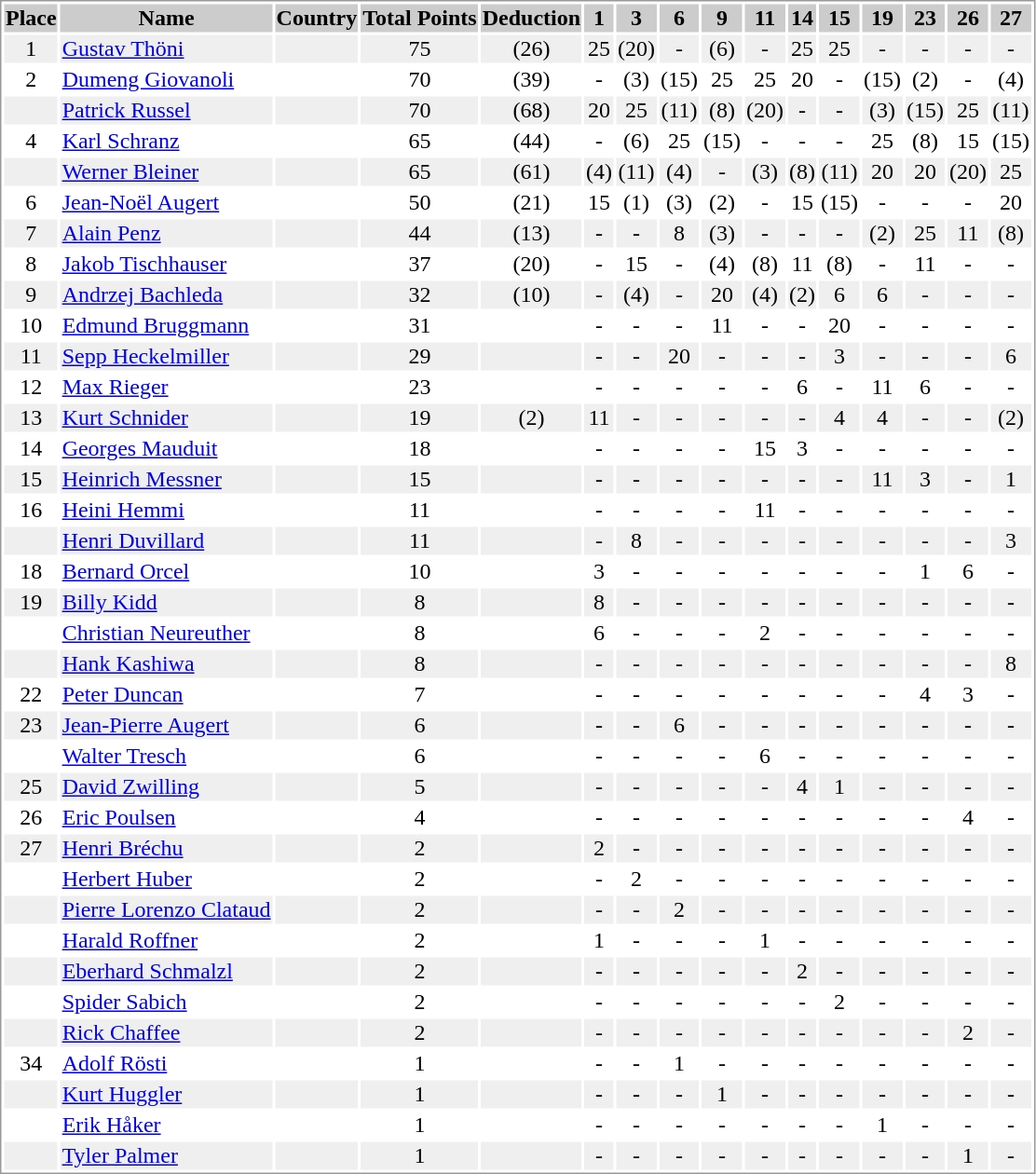<table border="0" style="border: 1px solid #999; background-color:#FFFFFF; text-align:center">
<tr align="center" bgcolor="#CCCCCC">
<th>Place</th>
<th>Name</th>
<th>Country</th>
<th>Total Points</th>
<th>Deduction</th>
<th>1</th>
<th>3</th>
<th>6</th>
<th>9</th>
<th>11</th>
<th>14</th>
<th>15</th>
<th>19</th>
<th>23</th>
<th>26</th>
<th>27</th>
</tr>
<tr bgcolor="#EFEFEF">
<td>1</td>
<td align="left"><a href='#'>Gustav Thöni</a></td>
<td align="left"></td>
<td>75</td>
<td>(26)</td>
<td>25</td>
<td>(20)</td>
<td>-</td>
<td>(6)</td>
<td>-</td>
<td>25</td>
<td>25</td>
<td>-</td>
<td>-</td>
<td>-</td>
<td>-</td>
</tr>
<tr>
<td>2</td>
<td align="left"><a href='#'>Dumeng Giovanoli</a></td>
<td align="left"></td>
<td>70</td>
<td>(39)</td>
<td>-</td>
<td>(3)</td>
<td>(15)</td>
<td>25</td>
<td>25</td>
<td>20</td>
<td>-</td>
<td>(15)</td>
<td>(2)</td>
<td>-</td>
<td>(4)</td>
</tr>
<tr bgcolor="#EFEFEF">
<td></td>
<td align="left"><a href='#'>Patrick Russel</a></td>
<td align="left"></td>
<td>70</td>
<td>(68)</td>
<td>20</td>
<td>25</td>
<td>(11)</td>
<td>(8)</td>
<td>(20)</td>
<td>-</td>
<td>-</td>
<td>(3)</td>
<td>(15)</td>
<td>25</td>
<td>(11)</td>
</tr>
<tr>
<td>4</td>
<td align="left"><a href='#'>Karl Schranz</a></td>
<td align="left"></td>
<td>65</td>
<td>(44)</td>
<td>-</td>
<td>(6)</td>
<td>25</td>
<td>(15)</td>
<td>-</td>
<td>-</td>
<td>-</td>
<td>25</td>
<td>(8)</td>
<td>15</td>
<td>(15)</td>
</tr>
<tr bgcolor="#EFEFEF">
<td></td>
<td align="left"><a href='#'>Werner Bleiner</a></td>
<td align="left"></td>
<td>65</td>
<td>(61)</td>
<td>(4)</td>
<td>(11)</td>
<td>(4)</td>
<td>-</td>
<td>(3)</td>
<td>(8)</td>
<td>(11)</td>
<td>20</td>
<td>20</td>
<td>(20)</td>
<td>25</td>
</tr>
<tr>
<td>6</td>
<td align="left"><a href='#'>Jean-Noël Augert</a></td>
<td align="left"></td>
<td>50</td>
<td>(21)</td>
<td>15</td>
<td>(1)</td>
<td>(3)</td>
<td>(2)</td>
<td>-</td>
<td>15</td>
<td>(15)</td>
<td>-</td>
<td>-</td>
<td>-</td>
<td>20</td>
</tr>
<tr bgcolor="#EFEFEF">
<td>7</td>
<td align="left"><a href='#'>Alain Penz</a></td>
<td align="left"></td>
<td>44</td>
<td>(13)</td>
<td>-</td>
<td>-</td>
<td>8</td>
<td>(3)</td>
<td>-</td>
<td>-</td>
<td>-</td>
<td>(2)</td>
<td>25</td>
<td>11</td>
<td>(8)</td>
</tr>
<tr>
<td>8</td>
<td align="left"><a href='#'>Jakob Tischhauser</a></td>
<td align="left"></td>
<td>37</td>
<td>(20)</td>
<td>-</td>
<td>15</td>
<td>-</td>
<td>(4)</td>
<td>(8)</td>
<td>11</td>
<td>(8)</td>
<td>-</td>
<td>11</td>
<td>-</td>
<td>-</td>
</tr>
<tr bgcolor="#EFEFEF">
<td>9</td>
<td align="left"><a href='#'>Andrzej Bachleda</a></td>
<td align="left"></td>
<td>32</td>
<td>(10)</td>
<td>-</td>
<td>(4)</td>
<td>-</td>
<td>20</td>
<td>(4)</td>
<td>(2)</td>
<td>6</td>
<td>6</td>
<td>-</td>
<td>-</td>
<td>-</td>
</tr>
<tr>
<td>10</td>
<td align="left"><a href='#'>Edmund Bruggmann</a></td>
<td align="left"></td>
<td>31</td>
<td></td>
<td>-</td>
<td>-</td>
<td>-</td>
<td>11</td>
<td>-</td>
<td>-</td>
<td>20</td>
<td>-</td>
<td>-</td>
<td>-</td>
<td>-</td>
</tr>
<tr bgcolor="#EFEFEF">
<td>11</td>
<td align="left"><a href='#'>Sepp Heckelmiller</a></td>
<td align="left"></td>
<td>29</td>
<td></td>
<td>-</td>
<td>-</td>
<td>20</td>
<td>-</td>
<td>-</td>
<td>-</td>
<td>3</td>
<td>-</td>
<td>-</td>
<td>-</td>
<td>6</td>
</tr>
<tr>
<td>12</td>
<td align="left"><a href='#'>Max Rieger</a></td>
<td align="left"></td>
<td>23</td>
<td></td>
<td>-</td>
<td>-</td>
<td>-</td>
<td>-</td>
<td>-</td>
<td>6</td>
<td>-</td>
<td>11</td>
<td>6</td>
<td>-</td>
<td>-</td>
</tr>
<tr bgcolor="#EFEFEF">
<td>13</td>
<td align="left"><a href='#'>Kurt Schnider</a></td>
<td align="left"></td>
<td>19</td>
<td>(2)</td>
<td>11</td>
<td>-</td>
<td>-</td>
<td>-</td>
<td>-</td>
<td>-</td>
<td>4</td>
<td>4</td>
<td>-</td>
<td>-</td>
<td>(2)</td>
</tr>
<tr>
<td>14</td>
<td align="left"><a href='#'>Georges Mauduit</a></td>
<td align="left"></td>
<td>18</td>
<td></td>
<td>-</td>
<td>-</td>
<td>-</td>
<td>-</td>
<td>15</td>
<td>3</td>
<td>-</td>
<td>-</td>
<td>-</td>
<td>-</td>
<td>-</td>
</tr>
<tr bgcolor="#EFEFEF">
<td>15</td>
<td align="left"><a href='#'>Heinrich Messner</a></td>
<td align="left"></td>
<td>15</td>
<td></td>
<td>-</td>
<td>-</td>
<td>-</td>
<td>-</td>
<td>-</td>
<td>-</td>
<td>-</td>
<td>11</td>
<td>3</td>
<td>-</td>
<td>1</td>
</tr>
<tr>
<td>16</td>
<td align="left"><a href='#'>Heini Hemmi</a></td>
<td align="left"></td>
<td>11</td>
<td></td>
<td>-</td>
<td>-</td>
<td>-</td>
<td>-</td>
<td>11</td>
<td>-</td>
<td>-</td>
<td>-</td>
<td>-</td>
<td>-</td>
<td>-</td>
</tr>
<tr bgcolor="#EFEFEF">
<td></td>
<td align="left"><a href='#'>Henri Duvillard</a></td>
<td align="left"></td>
<td>11</td>
<td></td>
<td>-</td>
<td>8</td>
<td>-</td>
<td>-</td>
<td>-</td>
<td>-</td>
<td>-</td>
<td>-</td>
<td>-</td>
<td>-</td>
<td>3</td>
</tr>
<tr>
<td>18</td>
<td align="left"><a href='#'>Bernard Orcel</a></td>
<td align="left"></td>
<td>10</td>
<td></td>
<td>3</td>
<td>-</td>
<td>-</td>
<td>-</td>
<td>-</td>
<td>-</td>
<td>-</td>
<td>-</td>
<td>1</td>
<td>6</td>
<td>-</td>
</tr>
<tr bgcolor="#EFEFEF">
<td>19</td>
<td align="left"><a href='#'>Billy Kidd</a></td>
<td align="left"></td>
<td>8</td>
<td></td>
<td>8</td>
<td>-</td>
<td>-</td>
<td>-</td>
<td>-</td>
<td>-</td>
<td>-</td>
<td>-</td>
<td>-</td>
<td>-</td>
<td>-</td>
</tr>
<tr>
<td></td>
<td align="left"><a href='#'>Christian Neureuther</a></td>
<td align="left"></td>
<td>8</td>
<td></td>
<td>6</td>
<td>-</td>
<td>-</td>
<td>-</td>
<td>2</td>
<td>-</td>
<td>-</td>
<td>-</td>
<td>-</td>
<td>-</td>
<td>-</td>
</tr>
<tr bgcolor="#EFEFEF">
<td></td>
<td align="left"><a href='#'>Hank Kashiwa</a></td>
<td align="left"></td>
<td>8</td>
<td></td>
<td>-</td>
<td>-</td>
<td>-</td>
<td>-</td>
<td>-</td>
<td>-</td>
<td>-</td>
<td>-</td>
<td>-</td>
<td>-</td>
<td>8</td>
</tr>
<tr>
<td>22</td>
<td align="left"><a href='#'>Peter Duncan</a></td>
<td align="left"></td>
<td>7</td>
<td></td>
<td>-</td>
<td>-</td>
<td>-</td>
<td>-</td>
<td>-</td>
<td>-</td>
<td>-</td>
<td>-</td>
<td>4</td>
<td>3</td>
<td>-</td>
</tr>
<tr bgcolor="#EFEFEF">
<td>23</td>
<td align="left"><a href='#'>Jean-Pierre Augert</a></td>
<td align="left"></td>
<td>6</td>
<td></td>
<td>-</td>
<td>-</td>
<td>6</td>
<td>-</td>
<td>-</td>
<td>-</td>
<td>-</td>
<td>-</td>
<td>-</td>
<td>-</td>
<td>-</td>
</tr>
<tr>
<td></td>
<td align="left"><a href='#'>Walter Tresch</a></td>
<td align="left"></td>
<td>6</td>
<td></td>
<td>-</td>
<td>-</td>
<td>-</td>
<td>-</td>
<td>6</td>
<td>-</td>
<td>-</td>
<td>-</td>
<td>-</td>
<td>-</td>
<td>-</td>
</tr>
<tr bgcolor="#EFEFEF">
<td>25</td>
<td align="left"><a href='#'>David Zwilling</a></td>
<td align="left"></td>
<td>5</td>
<td></td>
<td>-</td>
<td>-</td>
<td>-</td>
<td>-</td>
<td>-</td>
<td>4</td>
<td>1</td>
<td>-</td>
<td>-</td>
<td>-</td>
<td>-</td>
</tr>
<tr>
<td>26</td>
<td align="left"><a href='#'>Eric Poulsen</a></td>
<td align="left"></td>
<td>4</td>
<td></td>
<td>-</td>
<td>-</td>
<td>-</td>
<td>-</td>
<td>-</td>
<td>-</td>
<td>-</td>
<td>-</td>
<td>-</td>
<td>4</td>
<td>-</td>
</tr>
<tr bgcolor="#EFEFEF">
<td>27</td>
<td align="left"><a href='#'>Henri Bréchu</a></td>
<td align="left"></td>
<td>2</td>
<td></td>
<td>2</td>
<td>-</td>
<td>-</td>
<td>-</td>
<td>-</td>
<td>-</td>
<td>-</td>
<td>-</td>
<td>-</td>
<td>-</td>
<td>-</td>
</tr>
<tr>
<td></td>
<td align="left"><a href='#'>Herbert Huber</a></td>
<td align="left"></td>
<td>2</td>
<td></td>
<td>-</td>
<td>2</td>
<td>-</td>
<td>-</td>
<td>-</td>
<td>-</td>
<td>-</td>
<td>-</td>
<td>-</td>
<td>-</td>
<td>-</td>
</tr>
<tr bgcolor="#EFEFEF">
<td></td>
<td align="left"><a href='#'>Pierre Lorenzo Clataud</a></td>
<td align="left"></td>
<td>2</td>
<td></td>
<td>-</td>
<td>-</td>
<td>2</td>
<td>-</td>
<td>-</td>
<td>-</td>
<td>-</td>
<td>-</td>
<td>-</td>
<td>-</td>
<td>-</td>
</tr>
<tr>
<td></td>
<td align="left"><a href='#'>Harald Roffner</a></td>
<td align="left"></td>
<td>2</td>
<td></td>
<td>1</td>
<td>-</td>
<td>-</td>
<td>-</td>
<td>1</td>
<td>-</td>
<td>-</td>
<td>-</td>
<td>-</td>
<td>-</td>
<td>-</td>
</tr>
<tr bgcolor="#EFEFEF">
<td></td>
<td align="left"><a href='#'>Eberhard Schmalzl</a></td>
<td align="left"></td>
<td>2</td>
<td></td>
<td>-</td>
<td>-</td>
<td>-</td>
<td>-</td>
<td>-</td>
<td>2</td>
<td>-</td>
<td>-</td>
<td>-</td>
<td>-</td>
<td>-</td>
</tr>
<tr>
<td></td>
<td align="left"><a href='#'>Spider Sabich</a></td>
<td align="left"></td>
<td>2</td>
<td></td>
<td>-</td>
<td>-</td>
<td>-</td>
<td>-</td>
<td>-</td>
<td>-</td>
<td>2</td>
<td>-</td>
<td>-</td>
<td>-</td>
<td>-</td>
</tr>
<tr bgcolor="#EFEFEF">
<td></td>
<td align="left"><a href='#'>Rick Chaffee</a></td>
<td align="left"></td>
<td>2</td>
<td></td>
<td>-</td>
<td>-</td>
<td>-</td>
<td>-</td>
<td>-</td>
<td>-</td>
<td>-</td>
<td>-</td>
<td>-</td>
<td>2</td>
<td>-</td>
</tr>
<tr>
<td>34</td>
<td align="left"><a href='#'>Adolf Rösti</a></td>
<td align="left"></td>
<td>1</td>
<td></td>
<td>-</td>
<td>-</td>
<td>1</td>
<td>-</td>
<td>-</td>
<td>-</td>
<td>-</td>
<td>-</td>
<td>-</td>
<td>-</td>
<td>-</td>
</tr>
<tr bgcolor="#EFEFEF">
<td></td>
<td align="left"><a href='#'>Kurt Huggler</a></td>
<td align="left"></td>
<td>1</td>
<td></td>
<td>-</td>
<td>-</td>
<td>-</td>
<td>1</td>
<td>-</td>
<td>-</td>
<td>-</td>
<td>-</td>
<td>-</td>
<td>-</td>
<td>-</td>
</tr>
<tr>
<td></td>
<td align="left"><a href='#'>Erik Håker</a></td>
<td align="left"></td>
<td>1</td>
<td></td>
<td>-</td>
<td>-</td>
<td>-</td>
<td>-</td>
<td>-</td>
<td>-</td>
<td>-</td>
<td>1</td>
<td>-</td>
<td>-</td>
<td>-</td>
</tr>
<tr bgcolor="#EFEFEF">
<td></td>
<td align="left"><a href='#'>Tyler Palmer</a></td>
<td align="left"></td>
<td>1</td>
<td></td>
<td>-</td>
<td>-</td>
<td>-</td>
<td>-</td>
<td>-</td>
<td>-</td>
<td>-</td>
<td>-</td>
<td>-</td>
<td>1</td>
<td>-</td>
</tr>
</table>
